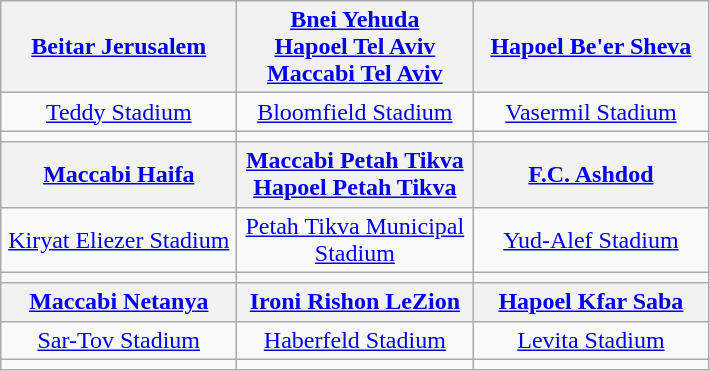<table class="wikitable" style="text-align:center">
<tr>
<th><a href='#'>Beitar Jerusalem</a></th>
<th><a href='#'>Bnei Yehuda</a><br> <a href='#'>Hapoel Tel Aviv</a><br> <a href='#'>Maccabi Tel Aviv</a></th>
<th><a href='#'>Hapoel Be'er Sheva</a></th>
</tr>
<tr>
<td width=150><a href='#'>Teddy Stadium</a><br></td>
<td width=150><a href='#'>Bloomfield Stadium</a><br></td>
<td width=150><a href='#'>Vasermil Stadium</a></td>
</tr>
<tr>
<td></td>
<td></td>
<td></td>
</tr>
<tr>
<th><a href='#'>Maccabi Haifa</a></th>
<th><a href='#'>Maccabi Petah Tikva</a><br><a href='#'>Hapoel Petah Tikva</a></th>
<th><a href='#'>F.C. Ashdod</a></th>
</tr>
<tr>
<td width=150><a href='#'>Kiryat Eliezer Stadium</a><br></td>
<td width=150><a href='#'>Petah Tikva Municipal Stadium</a></td>
<td width=150><a href='#'>Yud-Alef Stadium</a></td>
</tr>
<tr>
<td></td>
<td></td>
<td></td>
</tr>
<tr>
<th><a href='#'>Maccabi Netanya</a></th>
<th><a href='#'>Ironi Rishon LeZion</a></th>
<th><a href='#'>Hapoel Kfar Saba</a></th>
</tr>
<tr>
<td width=150><a href='#'>Sar-Tov Stadium</a></td>
<td width=150><a href='#'>Haberfeld Stadium</a></td>
<td width=150><a href='#'>Levita Stadium</a></td>
</tr>
<tr>
<td></td>
<td></td>
<td></td>
</tr>
</table>
